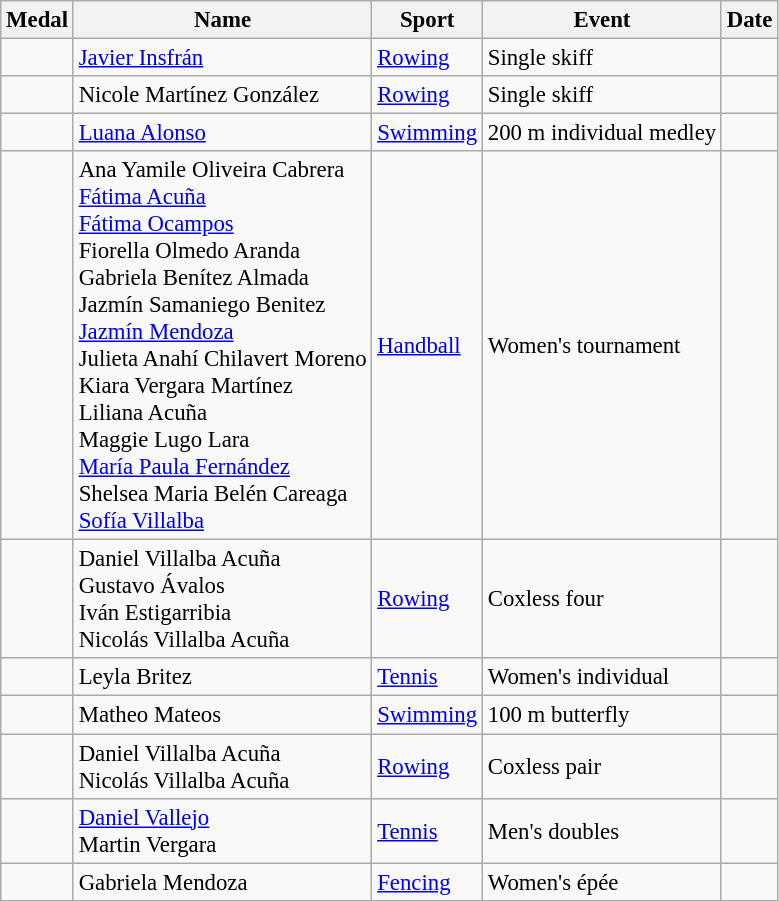<table class="wikitable sortable" style="font-size:95%">
<tr>
<th>Medal</th>
<th>Name</th>
<th>Sport</th>
<th>Event</th>
<th>Date</th>
</tr>
<tr>
<td></td>
<td><a href='#'>Javier Insfrán</a></td>
<td><a href='#'>Rowing</a></td>
<td>Single skiff</td>
<td></td>
</tr>
<tr>
<td></td>
<td>Nicole Martínez González</td>
<td><a href='#'>Rowing</a></td>
<td>Single skiff</td>
<td></td>
</tr>
<tr>
<td></td>
<td><a href='#'>Luana Alonso</a></td>
<td><a href='#'>Swimming</a></td>
<td>200 m individual medley</td>
<td></td>
</tr>
<tr>
<td></td>
<td>Ana Yamile Oliveira Cabrera<br><a href='#'>Fátima Acuña</a><br><a href='#'>Fátima Ocampos</a><br>Fiorella Olmedo Aranda<br>Gabriela Benítez Almada<br>Jazmín Samaniego Benitez<br><a href='#'>Jazmín Mendoza</a><br>Julieta Anahí Chilavert Moreno<br>Kiara Vergara Martínez<br>Liliana Acuña<br>Maggie Lugo Lara<br><a href='#'>María Paula Fernández</a><br>Shelsea Maria Belén Careaga<br><a href='#'>Sofía Villalba</a></td>
<td><a href='#'>Handball</a></td>
<td>Women's tournament</td>
<td></td>
</tr>
<tr>
<td></td>
<td>Daniel Villalba Acuña<br>Gustavo Ávalos<br>Iván Estigarribia<br>Nicolás Villalba Acuña</td>
<td><a href='#'>Rowing</a></td>
<td>Coxless four</td>
<td></td>
</tr>
<tr>
<td></td>
<td>Leyla Britez</td>
<td><a href='#'>Tennis</a></td>
<td>Women's individual</td>
<td></td>
</tr>
<tr>
<td></td>
<td>Matheo Mateos</td>
<td><a href='#'>Swimming</a></td>
<td>100 m butterfly</td>
<td></td>
</tr>
<tr>
<td></td>
<td>Daniel Villalba Acuña<br>Nicolás Villalba Acuña</td>
<td><a href='#'>Rowing</a></td>
<td>Coxless pair</td>
<td></td>
</tr>
<tr>
<td></td>
<td><a href='#'>Daniel Vallejo</a><br>Martin Vergara</td>
<td><a href='#'>Tennis</a></td>
<td>Men's doubles</td>
<td></td>
</tr>
<tr>
<td></td>
<td>Gabriela Mendoza</td>
<td><a href='#'>Fencing</a></td>
<td>Women's épée</td>
<td></td>
</tr>
</table>
